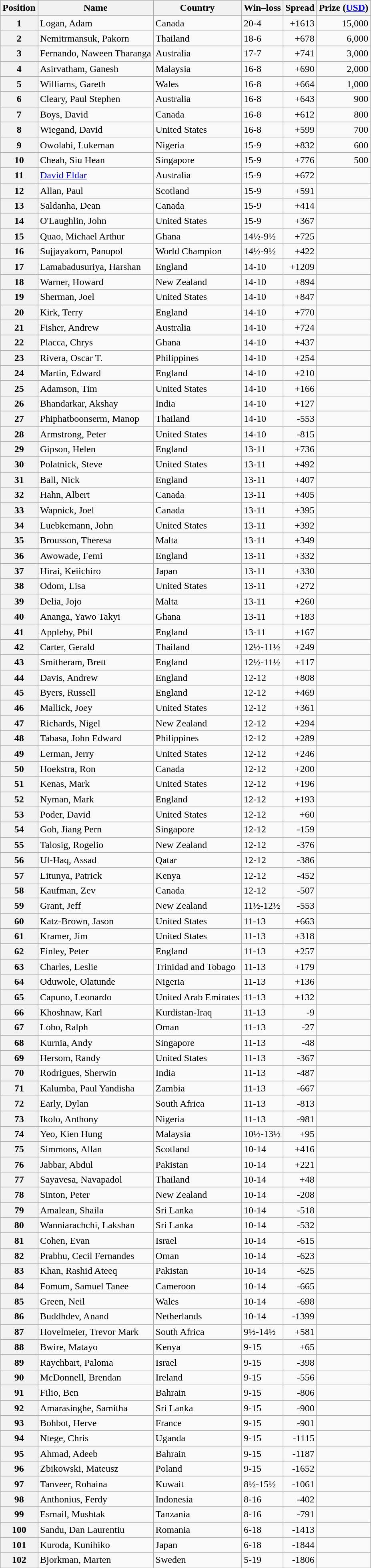<table class="wikitable">
<tr>
<th>Position</th>
<th>Name</th>
<th>Country</th>
<th>Win–loss</th>
<th>Spread</th>
<th>Prize (<a href='#'>USD</a>)</th>
</tr>
<tr>
<th>1</th>
<td>Logan, Adam</td>
<td>Canada</td>
<td>20-4</td>
<td align="right">+1613</td>
<td align="right">15,000</td>
</tr>
<tr>
<th>2</th>
<td>Nemitrmansuk, Pakorn</td>
<td>Thailand</td>
<td>18-6</td>
<td align="right">+678</td>
<td align="right">6,000</td>
</tr>
<tr>
<th>3</th>
<td>Fernando, Naween Tharanga</td>
<td>Australia</td>
<td>17-7</td>
<td align="right">+741</td>
<td align="right">3,000</td>
</tr>
<tr>
<th>4</th>
<td>Asirvatham, Ganesh</td>
<td>Malaysia</td>
<td>16-8</td>
<td align="right">+690</td>
<td align="right">2,000</td>
</tr>
<tr>
<th>5</th>
<td>Williams, Gareth</td>
<td>Wales</td>
<td>16-8</td>
<td align="right">+664</td>
<td align="right">1,000</td>
</tr>
<tr>
<th>6</th>
<td>Cleary, Paul Stephen</td>
<td>Australia</td>
<td>16-8</td>
<td align="right">+643</td>
<td align="right">900</td>
</tr>
<tr>
<th>7</th>
<td>Boys, David</td>
<td>Canada</td>
<td>16-8</td>
<td align="right">+612</td>
<td align="right">800</td>
</tr>
<tr>
<th>8</th>
<td>Wiegand, David</td>
<td>United States</td>
<td>16-8</td>
<td align="right">+599</td>
<td align="right">700</td>
</tr>
<tr>
<th>9</th>
<td>Owolabi, Lukeman</td>
<td>Nigeria</td>
<td>15-9</td>
<td align="right">+832</td>
<td align="right">600</td>
</tr>
<tr>
<th>10</th>
<td>Cheah, Siu Hean</td>
<td>Singapore</td>
<td>15-9</td>
<td align="right">+776</td>
<td align="right">500</td>
</tr>
<tr>
<th>11</th>
<td><a href='#'>David Eldar</a></td>
<td>Australia</td>
<td>15-9</td>
<td align="right">+672</td>
<td></td>
</tr>
<tr>
<th>12</th>
<td>Allan, Paul</td>
<td>Scotland</td>
<td>15-9</td>
<td align="right">+591</td>
<td></td>
</tr>
<tr>
<th>13</th>
<td>Saldanha, Dean</td>
<td>Canada</td>
<td>15-9</td>
<td align="right">+414</td>
<td></td>
</tr>
<tr>
<th>14</th>
<td>O'Laughlin, John</td>
<td>United States</td>
<td>15-9</td>
<td align="right">+367</td>
<td></td>
</tr>
<tr>
<th>15</th>
<td>Quao, Michael Arthur</td>
<td>Ghana</td>
<td>14½-9½</td>
<td align="right">+725</td>
<td></td>
</tr>
<tr>
<th>16</th>
<td>Sujjayakorn, Panupol</td>
<td>World Champion</td>
<td>14½-9½</td>
<td align="right">+422</td>
<td></td>
</tr>
<tr>
<th>17</th>
<td>Lamabadusuriya, Harshan</td>
<td>England</td>
<td>14-10</td>
<td align="right">+1209</td>
<td></td>
</tr>
<tr>
<th>18</th>
<td>Warner, Howard</td>
<td>New Zealand</td>
<td>14-10</td>
<td align="right">+894</td>
<td></td>
</tr>
<tr>
<th>19</th>
<td>Sherman, Joel</td>
<td>United States</td>
<td>14-10</td>
<td align="right">+847</td>
<td></td>
</tr>
<tr>
<th>20</th>
<td>Kirk, Terry</td>
<td>England</td>
<td>14-10</td>
<td align="right">+770</td>
<td></td>
</tr>
<tr>
<th>21</th>
<td>Fisher, Andrew</td>
<td>Australia</td>
<td>14-10</td>
<td align="right">+724</td>
<td></td>
</tr>
<tr>
<th>22</th>
<td>Placca, Chrys</td>
<td>Ghana</td>
<td>14-10</td>
<td align="right">+437</td>
<td></td>
</tr>
<tr>
<th>23</th>
<td>Rivera, Oscar T.</td>
<td>Philippines</td>
<td>14-10</td>
<td align="right">+254</td>
<td></td>
</tr>
<tr>
<th>24</th>
<td>Martin, Edward</td>
<td>England</td>
<td>14-10</td>
<td align="right">+210</td>
<td></td>
</tr>
<tr>
<th>25</th>
<td>Adamson, Tim</td>
<td>United States</td>
<td>14-10</td>
<td align="right">+166</td>
<td></td>
</tr>
<tr>
<th>26</th>
<td>Bhandarkar, Akshay</td>
<td>India</td>
<td>14-10</td>
<td align="right">+127</td>
<td></td>
</tr>
<tr>
<th>27</th>
<td>Phiphatboonserm, Manop</td>
<td>Thailand</td>
<td>14-10</td>
<td align="right">-553</td>
<td></td>
</tr>
<tr>
<th>28</th>
<td>Armstrong, Peter</td>
<td>United States</td>
<td>14-10</td>
<td align="right">-815</td>
<td></td>
</tr>
<tr>
<th>29</th>
<td>Gipson, Helen</td>
<td>England</td>
<td>13-11</td>
<td align="right">+736</td>
<td></td>
</tr>
<tr>
<th>30</th>
<td>Polatnick, Steve</td>
<td>United States</td>
<td>13-11</td>
<td align="right">+492</td>
<td></td>
</tr>
<tr>
<th>31</th>
<td>Ball, Nick</td>
<td>England</td>
<td>13-11</td>
<td align="right">+407</td>
<td></td>
</tr>
<tr>
<th>32</th>
<td>Hahn, Albert</td>
<td>Canada</td>
<td>13-11</td>
<td align="right">+405</td>
<td></td>
</tr>
<tr>
<th>33</th>
<td>Wapnick, Joel</td>
<td>Canada</td>
<td>13-11</td>
<td align="right">+395</td>
<td></td>
</tr>
<tr>
<th>34</th>
<td>Luebkemann, John</td>
<td>United States</td>
<td>13-11</td>
<td align="right">+392</td>
<td></td>
</tr>
<tr>
<th>35</th>
<td>Brousson, Theresa</td>
<td>Malta</td>
<td>13-11</td>
<td align="right">+349</td>
<td></td>
</tr>
<tr>
<th>36</th>
<td>Awowade, Femi</td>
<td>England</td>
<td>13-11</td>
<td align="right">+332</td>
<td></td>
</tr>
<tr>
<th>37</th>
<td>Hirai, Keiichiro</td>
<td>Japan</td>
<td>13-11</td>
<td align="right">+330</td>
<td></td>
</tr>
<tr>
<th>38</th>
<td>Odom, Lisa</td>
<td>United States</td>
<td>13-11</td>
<td align="right">+272</td>
<td></td>
</tr>
<tr>
<th>39</th>
<td>Delia, Jojo</td>
<td>Malta</td>
<td>13-11</td>
<td align="right">+260</td>
<td></td>
</tr>
<tr>
<th>40</th>
<td>Ananga, Yawo Takyi</td>
<td>Ghana</td>
<td>13-11</td>
<td align="right">+183</td>
<td></td>
</tr>
<tr>
<th>41</th>
<td>Appleby, Phil</td>
<td>England</td>
<td>13-11</td>
<td align="right">+167</td>
<td></td>
</tr>
<tr>
<th>42</th>
<td>Carter, Gerald</td>
<td>Thailand</td>
<td>12½-11½</td>
<td align="right">+249</td>
<td></td>
</tr>
<tr>
<th>43</th>
<td>Smitheram, Brett</td>
<td>England</td>
<td>12½-11½</td>
<td align="right">+117</td>
<td></td>
</tr>
<tr>
<th>44</th>
<td>Davis, Andrew</td>
<td>England</td>
<td>12-12</td>
<td align="right">+808</td>
<td></td>
</tr>
<tr>
<th>45</th>
<td>Byers, Russell</td>
<td>England</td>
<td>12-12</td>
<td align="right">+469</td>
<td></td>
</tr>
<tr>
<th>46</th>
<td>Mallick, Joey</td>
<td>United States</td>
<td>12-12</td>
<td align="right">+361</td>
<td></td>
</tr>
<tr>
<th>47</th>
<td>Richards, Nigel</td>
<td>New Zealand</td>
<td>12-12</td>
<td align="right">+294</td>
<td></td>
</tr>
<tr>
<th>48</th>
<td>Tabasa, John Edward</td>
<td>Philippines</td>
<td>12-12</td>
<td align="right">+289</td>
<td></td>
</tr>
<tr>
<th>49</th>
<td>Lerman, Jerry</td>
<td>United States</td>
<td>12-12</td>
<td align="right">+246</td>
<td></td>
</tr>
<tr>
<th>50</th>
<td>Hoekstra, Ron</td>
<td>Canada</td>
<td>12-12</td>
<td align="right">+200</td>
<td></td>
</tr>
<tr>
<th>51</th>
<td>Kenas, Mark</td>
<td>United States</td>
<td>12-12</td>
<td align="right">+196</td>
<td></td>
</tr>
<tr>
<th>52</th>
<td>Nyman, Mark</td>
<td>England</td>
<td>12-12</td>
<td align="right">+193</td>
<td></td>
</tr>
<tr>
<th>53</th>
<td>Poder, David</td>
<td>United States</td>
<td>12-12</td>
<td align="right">+60</td>
<td></td>
</tr>
<tr>
<th>54</th>
<td>Goh, Jiang Pern</td>
<td>Singapore</td>
<td>12-12</td>
<td align="right">-159</td>
<td></td>
</tr>
<tr>
<th>55</th>
<td>Talosig, Rogelio</td>
<td>New Zealand</td>
<td>12-12</td>
<td align="right">-376</td>
<td></td>
</tr>
<tr>
<th>56</th>
<td>Ul-Haq, Assad</td>
<td>Qatar</td>
<td>12-12</td>
<td align="right">-386</td>
<td></td>
</tr>
<tr>
<th>57</th>
<td>Litunya, Patrick</td>
<td>Kenya</td>
<td>12-12</td>
<td align="right">-452</td>
<td></td>
</tr>
<tr>
<th>58</th>
<td>Kaufman, Zev</td>
<td>Canada</td>
<td>12-12</td>
<td align="right">-507</td>
<td></td>
</tr>
<tr>
<th>59</th>
<td>Grant, Jeff</td>
<td>New Zealand</td>
<td>11½-12½</td>
<td align="right">-553</td>
<td></td>
</tr>
<tr>
<th>60</th>
<td>Katz-Brown, Jason</td>
<td>United States</td>
<td>11-13</td>
<td align="right">+663</td>
<td></td>
</tr>
<tr>
<th>61</th>
<td>Kramer, Jim</td>
<td>United States</td>
<td>11-13</td>
<td align="right">+318</td>
<td></td>
</tr>
<tr>
<th>62</th>
<td>Finley, Peter</td>
<td>England</td>
<td>11-13</td>
<td align="right">+257</td>
<td></td>
</tr>
<tr>
<th>63</th>
<td>Charles, Leslie</td>
<td>Trinidad and Tobago</td>
<td>11-13</td>
<td align="right">+179</td>
<td></td>
</tr>
<tr>
<th>64</th>
<td>Oduwole, Olatunde</td>
<td>Nigeria</td>
<td>11-13</td>
<td align="right">+136</td>
<td></td>
</tr>
<tr>
<th>65</th>
<td>Capuno, Leonardo</td>
<td>United Arab Emirates</td>
<td>11-13</td>
<td align="right">+132</td>
<td></td>
</tr>
<tr>
<th>66</th>
<td>Khoshnaw, Karl</td>
<td>Kurdistan-Iraq</td>
<td>11-13</td>
<td align="right">-9</td>
<td></td>
</tr>
<tr>
<th>67</th>
<td>Lobo, Ralph</td>
<td>Oman</td>
<td>11-13</td>
<td align="right">-27</td>
<td></td>
</tr>
<tr>
<th>68</th>
<td>Kurnia, Andy</td>
<td>Singapore</td>
<td>11-13</td>
<td align="right">-48</td>
<td></td>
</tr>
<tr>
<th>69</th>
<td>Hersom, Randy</td>
<td>United States</td>
<td>11-13</td>
<td align="right">-367</td>
<td></td>
</tr>
<tr>
<th>70</th>
<td>Rodrigues, Sherwin</td>
<td>India</td>
<td>11-13</td>
<td align="right">-487</td>
<td></td>
</tr>
<tr>
<th>71</th>
<td>Kalumba, Paul Yandisha</td>
<td>Zambia</td>
<td>11-13</td>
<td align="right">-667</td>
<td></td>
</tr>
<tr>
<th>72</th>
<td>Early, Dylan</td>
<td>South Africa</td>
<td>11-13</td>
<td align="right">-813</td>
<td></td>
</tr>
<tr>
<th>73</th>
<td>Ikolo, Anthony</td>
<td>Nigeria</td>
<td>11-13</td>
<td align="right">-981</td>
<td></td>
</tr>
<tr>
<th>74</th>
<td>Yeo, Kien Hung</td>
<td>Malaysia</td>
<td>10½-13½</td>
<td align="right">+95</td>
<td></td>
</tr>
<tr>
<th>75</th>
<td>Simmons, Allan</td>
<td>Scotland</td>
<td>10-14</td>
<td align="right">+416</td>
<td></td>
</tr>
<tr>
<th>76</th>
<td>Jabbar, Abdul</td>
<td>Pakistan</td>
<td>10-14</td>
<td align="right">+221</td>
<td></td>
</tr>
<tr>
<th>77</th>
<td>Sayavesa, Navapadol</td>
<td>Thailand</td>
<td>10-14</td>
<td align="right">+48</td>
<td></td>
</tr>
<tr>
<th>78</th>
<td>Sinton, Peter</td>
<td>New Zealand</td>
<td>10-14</td>
<td align="right">-208</td>
<td></td>
</tr>
<tr>
<th>79</th>
<td>Amalean, Shaila</td>
<td>Sri Lanka</td>
<td>10-14</td>
<td align="right">-518</td>
<td></td>
</tr>
<tr>
<th>80</th>
<td>Wanniarachchi, Lakshan</td>
<td>Sri Lanka</td>
<td>10-14</td>
<td align="right">-532</td>
<td></td>
</tr>
<tr>
<th>81</th>
<td>Cohen, Evan</td>
<td>Israel</td>
<td>10-14</td>
<td align="right">-615</td>
<td></td>
</tr>
<tr>
<th>82</th>
<td>Prabhu, Cecil Fernandes</td>
<td>Oman</td>
<td>10-14</td>
<td align="right">-623</td>
<td></td>
</tr>
<tr>
<th>83</th>
<td>Khan, Rashid Ateeq</td>
<td>Pakistan</td>
<td>10-14</td>
<td align="right">-625</td>
<td></td>
</tr>
<tr>
<th>84</th>
<td>Fomum, Samuel Tanee</td>
<td>Cameroon</td>
<td>10-14</td>
<td align="right">-665</td>
<td></td>
</tr>
<tr>
<th>85</th>
<td>Green, Neil</td>
<td>Wales</td>
<td>10-14</td>
<td align="right">-698</td>
<td></td>
</tr>
<tr>
<th>86</th>
<td>Buddhdev, Anand</td>
<td>Netherlands</td>
<td>10-14</td>
<td align="right">-1399</td>
<td></td>
</tr>
<tr>
<th>87</th>
<td>Hovelmeier, Trevor Mark</td>
<td>South Africa</td>
<td>9½-14½</td>
<td align="right">+581</td>
<td></td>
</tr>
<tr>
<th>88</th>
<td>Bwire, Matayo</td>
<td>Kenya</td>
<td>9-15</td>
<td align="right">+65</td>
<td></td>
</tr>
<tr>
<th>89</th>
<td>Raychbart, Paloma</td>
<td>Israel</td>
<td>9-15</td>
<td align="right">-398</td>
<td></td>
</tr>
<tr>
<th>90</th>
<td>McDonnell, Brendan</td>
<td>Ireland</td>
<td>9-15</td>
<td align="right">-556</td>
<td></td>
</tr>
<tr>
<th>91</th>
<td>Filio, Ben</td>
<td>Bahrain</td>
<td>9-15</td>
<td align="right">-806</td>
<td></td>
</tr>
<tr>
<th>92</th>
<td>Amarasinghe, Samitha</td>
<td>Sri Lanka</td>
<td>9-15</td>
<td align="right">-900</td>
<td></td>
</tr>
<tr>
<th>93</th>
<td>Bohbot, Herve</td>
<td>France</td>
<td>9-15</td>
<td align="right">-901</td>
<td></td>
</tr>
<tr>
<th>94</th>
<td>Ntege, Chris</td>
<td>Uganda</td>
<td>9-15</td>
<td align="right">-1115</td>
<td></td>
</tr>
<tr>
<th>95</th>
<td>Ahmad, Adeeb</td>
<td>Bahrain</td>
<td>9-15</td>
<td align="right">-1187</td>
<td></td>
</tr>
<tr>
<th>96</th>
<td>Zbikowski, Mateusz</td>
<td>Poland</td>
<td>9-15</td>
<td align="right">-1652</td>
<td></td>
</tr>
<tr>
<th>97</th>
<td>Tanveer, Rohaina</td>
<td>Kuwait</td>
<td>8½-15½</td>
<td align="right">-1061</td>
<td></td>
</tr>
<tr>
<th>98</th>
<td>Anthonius, Ferdy</td>
<td>Indonesia</td>
<td>8-16</td>
<td align="right">-402</td>
<td></td>
</tr>
<tr>
<th>99</th>
<td>Esmail, Mushtak</td>
<td>Tanzania</td>
<td>8-16</td>
<td align="right">-791</td>
<td></td>
</tr>
<tr>
<th>100</th>
<td>Sandu, Dan Laurentiu</td>
<td>Romania</td>
<td>6-18</td>
<td align="right">-1413</td>
<td></td>
</tr>
<tr>
<th>101</th>
<td>Kuroda, Kunihiko</td>
<td>Japan</td>
<td>6-18</td>
<td align="right">-1844</td>
<td></td>
</tr>
<tr>
<th>102</th>
<td>Bjorkman, Marten</td>
<td>Sweden</td>
<td>5-19</td>
<td align="right">-1806</td>
<td></td>
</tr>
</table>
